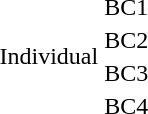<table>
<tr>
<td rowspan=4>Individual</td>
<td>BC1<br></td>
<td></td>
<td></td>
<td></td>
</tr>
<tr>
<td>BC2<br></td>
<td></td>
<td></td>
<td></td>
</tr>
<tr>
<td>BC3<br></td>
<td></td>
<td></td>
<td></td>
</tr>
<tr>
<td>BC4<br></td>
<td></td>
<td></td>
<td></td>
</tr>
</table>
